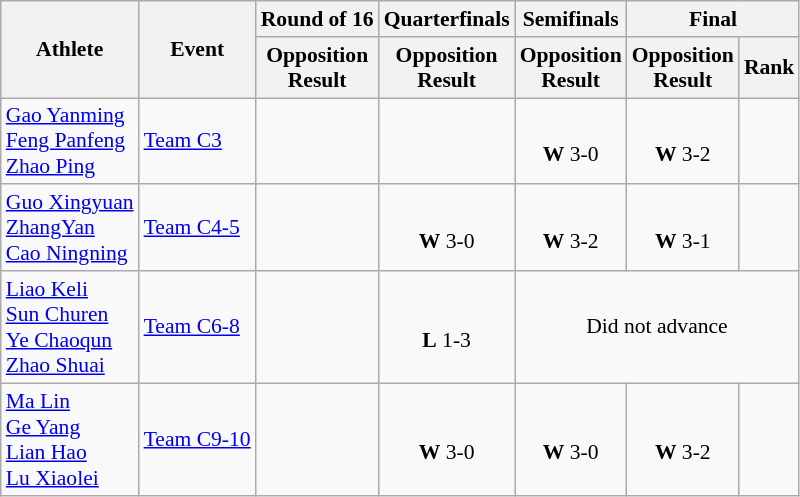<table class=wikitable style="text-align: center; font-size:90%">
<tr>
<th rowspan="2">Athlete</th>
<th rowspan="2">Event</th>
<th>Round of 16</th>
<th>Quarterfinals</th>
<th>Semifinals</th>
<th colspan="2">Final</th>
</tr>
<tr>
<th>Opposition<br>Result</th>
<th>Opposition<br>Result</th>
<th>Opposition<br>Result</th>
<th>Opposition<br>Result</th>
<th>Rank</th>
</tr>
<tr>
<td align=left><a href='#'>Gao Yanming</a><br><a href='#'>Feng Panfeng</a><br><a href='#'>Zhao Ping</a></td>
<td align=left><a href='#'>Team C3</a></td>
<td></td>
<td></td>
<td><br><strong>W</strong> 3-0</td>
<td><br><strong>W</strong> 3-2</td>
<td></td>
</tr>
<tr>
<td align=left><a href='#'>Guo Xingyuan</a><br><a href='#'>ZhangYan</a><br><a href='#'>Cao Ningning</a></td>
<td align=left><a href='#'>Team C4-5</a></td>
<td></td>
<td><br><strong>W</strong> 3-0</td>
<td><br><strong>W</strong> 3-2</td>
<td><br><strong>W</strong> 3-1</td>
<td></td>
</tr>
<tr>
<td align=left><a href='#'>Liao Keli</a><br><a href='#'>Sun Churen</a><br><a href='#'>Ye Chaoqun</a><br><a href='#'>Zhao Shuai</a></td>
<td align=left><a href='#'>Team C6-8</a></td>
<td></td>
<td><br><strong>L</strong> 1-3</td>
<td colspan=3>Did not advance</td>
</tr>
<tr>
<td align=left><a href='#'>Ma Lin</a><br><a href='#'>Ge Yang</a><br><a href='#'>Lian Hao</a><br><a href='#'>Lu Xiaolei</a></td>
<td align=left><a href='#'>Team C9-10</a></td>
<td></td>
<td><br><strong>W</strong> 3-0</td>
<td><br><strong>W</strong> 3-0</td>
<td><br><strong>W</strong> 3-2</td>
<td></td>
</tr>
</table>
